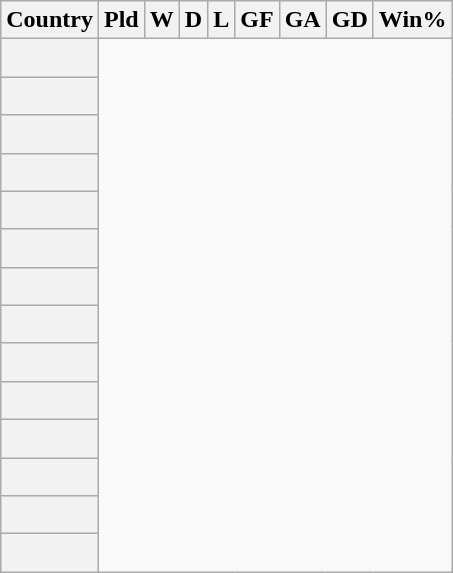<table class="wikitable sortable plainrowheaders" style="text-align:center">
<tr>
<th scope="col">Country</th>
<th scope="col">Pld</th>
<th scope="col">W</th>
<th scope="col">D</th>
<th scope="col">L</th>
<th scope="col">GF</th>
<th scope="col">GA</th>
<th scope="col">GD</th>
<th scope="col">Win%</th>
</tr>
<tr>
<th scope="row" align=left><br></th>
</tr>
<tr>
<th scope="row" align=left><br></th>
</tr>
<tr>
<th scope="row" align=left><br></th>
</tr>
<tr>
<th scope="row" align=left><br></th>
</tr>
<tr>
<th scope="row" align=left><br></th>
</tr>
<tr>
<th scope="row" align=left><br></th>
</tr>
<tr>
<th scope="row" align=left><br></th>
</tr>
<tr>
<th scope="row" align=left><br></th>
</tr>
<tr>
<th scope="row" align=left><br></th>
</tr>
<tr>
<th scope="row" align=left><br></th>
</tr>
<tr>
<th scope="row" align=left><br></th>
</tr>
<tr>
<th scope="row" align=left><br></th>
</tr>
<tr>
<th scope="row" align=left><br></th>
</tr>
<tr>
<th scope="row" align=left><br></th>
</tr>
</table>
